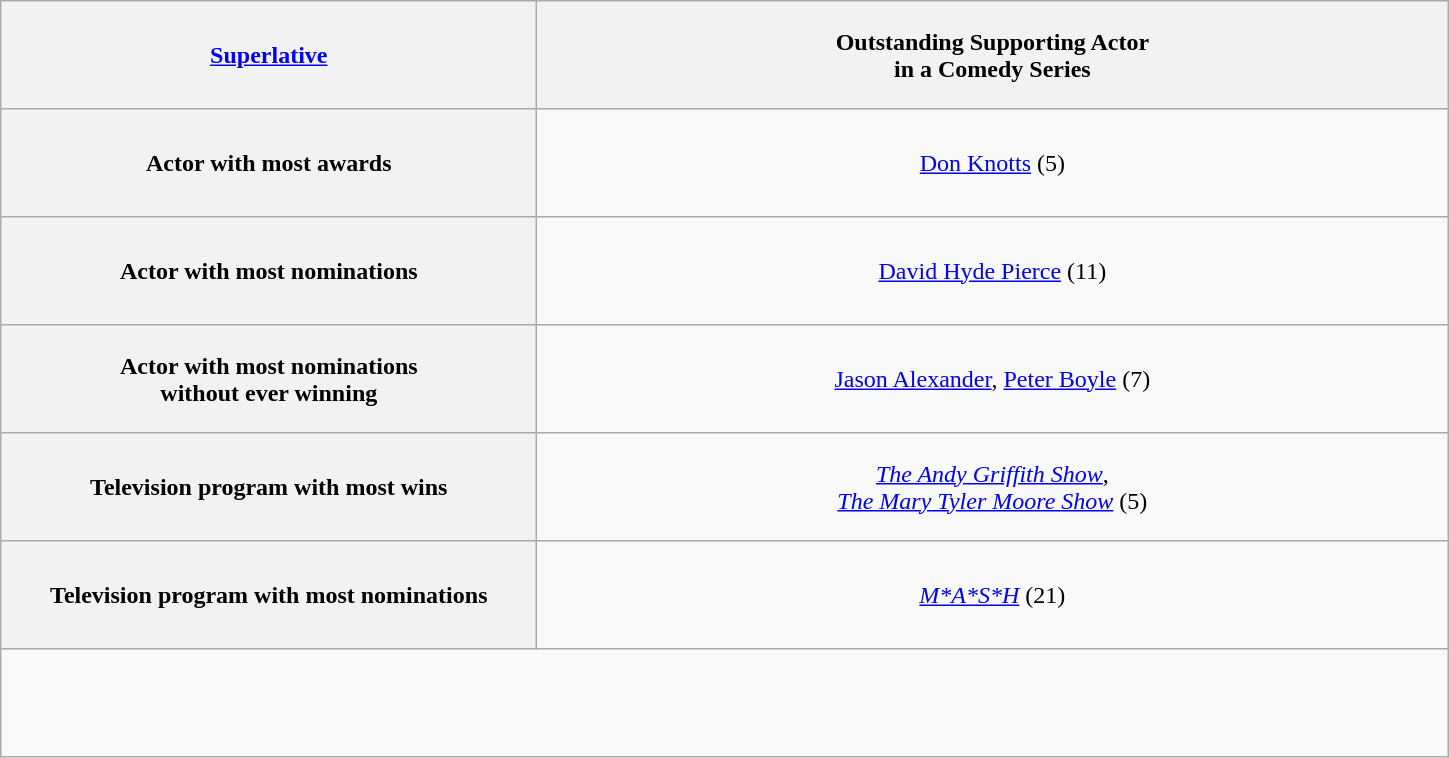<table class="wikitable" style="text-align: center">
<tr style="height:4.5em;">
<th width="350"><strong><a href='#'>Superlative</a></strong></th>
<th colspan="2" width="600"><strong> Outstanding Supporting Actor<br>in a Comedy Series</strong></th>
</tr>
<tr style="height:4.5em;">
<th width="350">Actor with most awards</th>
<td width="500"><a href='#'>Don Knotts</a> (5)</td>
</tr>
<tr style="height:4.5em;">
<th>Actor with most nominations</th>
<td><a href='#'>David Hyde Pierce</a> (11)</td>
</tr>
<tr style="height:4.5em;">
<th>Actor with most nominations <br> without ever winning</th>
<td><a href='#'>Jason Alexander</a>, <a href='#'>Peter Boyle</a> (7)</td>
</tr>
<tr style="height:4.5em;">
<th>Television program with most wins</th>
<td><em><a href='#'>The Andy Griffith Show</a></em>, <br><em><a href='#'>The Mary Tyler Moore Show</a></em> (5)</td>
</tr>
<tr style="height:4.5em;">
<th>Television program with most nominations</th>
<td><em><a href='#'>M*A*S*H</a></em> (21)</td>
</tr>
<tr style="height:4.5em;">
</tr>
</table>
